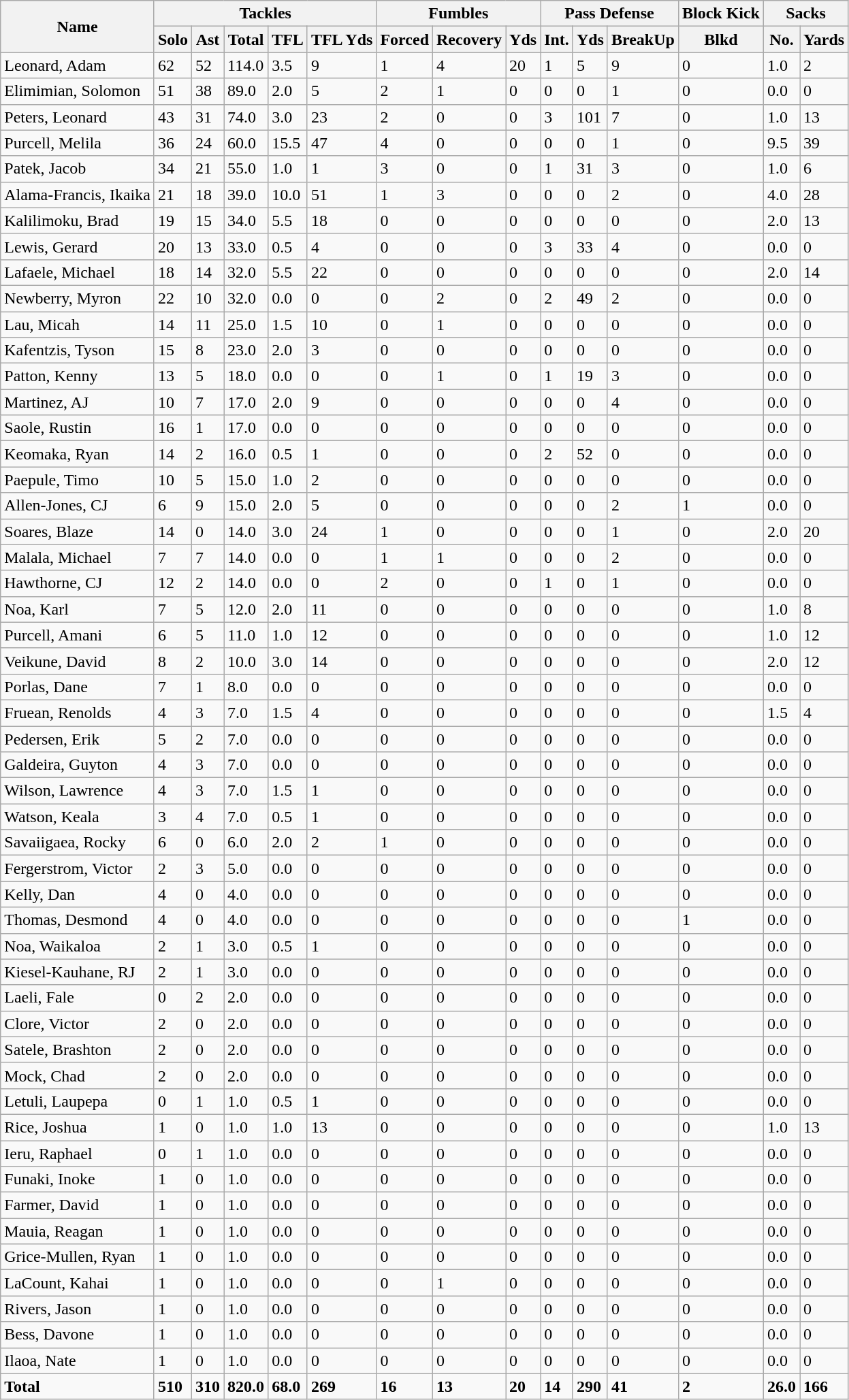<table class="wikitable" style="white-space:nowrap;">
<tr>
<th rowspan="2">Name</th>
<th colspan="5">Tackles</th>
<th colspan="3">Fumbles</th>
<th colspan="3">Pass Defense</th>
<th>Block Kick</th>
<th colspan="2">Sacks</th>
</tr>
<tr>
<th>Solo</th>
<th>Ast</th>
<th>Total</th>
<th>TFL</th>
<th>TFL Yds</th>
<th>Forced</th>
<th>Recovery</th>
<th>Yds</th>
<th>Int.</th>
<th>Yds</th>
<th>BreakUp</th>
<th>Blkd</th>
<th>No.</th>
<th>Yards</th>
</tr>
<tr>
<td>Leonard, Adam</td>
<td>62</td>
<td>52</td>
<td>114.0</td>
<td>3.5</td>
<td>9</td>
<td>1</td>
<td>4</td>
<td>20</td>
<td>1</td>
<td>5</td>
<td>9</td>
<td>0</td>
<td>1.0</td>
<td>2</td>
</tr>
<tr>
<td>Elimimian, Solomon</td>
<td>51</td>
<td>38</td>
<td>89.0</td>
<td>2.0</td>
<td>5</td>
<td>2</td>
<td>1</td>
<td>0</td>
<td>0</td>
<td>0</td>
<td>1</td>
<td>0</td>
<td>0.0</td>
<td>0</td>
</tr>
<tr>
<td>Peters, Leonard</td>
<td>43</td>
<td>31</td>
<td>74.0</td>
<td>3.0</td>
<td>23</td>
<td>2</td>
<td>0</td>
<td>0</td>
<td>3</td>
<td>101</td>
<td>7</td>
<td>0</td>
<td>1.0</td>
<td>13</td>
</tr>
<tr>
<td>Purcell, Melila</td>
<td>36</td>
<td>24</td>
<td>60.0</td>
<td>15.5</td>
<td>47</td>
<td>4</td>
<td>0</td>
<td>0</td>
<td>0</td>
<td>0</td>
<td>1</td>
<td>0</td>
<td>9.5</td>
<td>39</td>
</tr>
<tr>
<td>Patek, Jacob</td>
<td>34</td>
<td>21</td>
<td>55.0</td>
<td>1.0</td>
<td>1</td>
<td>3</td>
<td>0</td>
<td>0</td>
<td>1</td>
<td>31</td>
<td>3</td>
<td>0</td>
<td>1.0</td>
<td>6</td>
</tr>
<tr>
<td>Alama-Francis, Ikaika</td>
<td>21</td>
<td>18</td>
<td>39.0</td>
<td>10.0</td>
<td>51</td>
<td>1</td>
<td>3</td>
<td>0</td>
<td>0</td>
<td>0</td>
<td>2</td>
<td>0</td>
<td>4.0</td>
<td>28</td>
</tr>
<tr>
<td>Kalilimoku, Brad</td>
<td>19</td>
<td>15</td>
<td>34.0</td>
<td>5.5</td>
<td>18</td>
<td>0</td>
<td>0</td>
<td>0</td>
<td>0</td>
<td>0</td>
<td>0</td>
<td>0</td>
<td>2.0</td>
<td>13</td>
</tr>
<tr>
<td>Lewis, Gerard</td>
<td>20</td>
<td>13</td>
<td>33.0</td>
<td>0.5</td>
<td>4</td>
<td>0</td>
<td>0</td>
<td>0</td>
<td>3</td>
<td>33</td>
<td>4</td>
<td>0</td>
<td>0.0</td>
<td>0</td>
</tr>
<tr>
<td>Lafaele, Michael</td>
<td>18</td>
<td>14</td>
<td>32.0</td>
<td>5.5</td>
<td>22</td>
<td>0</td>
<td>0</td>
<td>0</td>
<td>0</td>
<td>0</td>
<td>0</td>
<td>0</td>
<td>2.0</td>
<td>14</td>
</tr>
<tr>
<td>Newberry, Myron</td>
<td>22</td>
<td>10</td>
<td>32.0</td>
<td>0.0</td>
<td>0</td>
<td>0</td>
<td>2</td>
<td>0</td>
<td>2</td>
<td>49</td>
<td>2</td>
<td>0</td>
<td>0.0</td>
<td>0</td>
</tr>
<tr>
<td>Lau, Micah</td>
<td>14</td>
<td>11</td>
<td>25.0</td>
<td>1.5</td>
<td>10</td>
<td>0</td>
<td>1</td>
<td>0</td>
<td>0</td>
<td>0</td>
<td>0</td>
<td>0</td>
<td>0.0</td>
<td>0</td>
</tr>
<tr>
<td>Kafentzis, Tyson</td>
<td>15</td>
<td>8</td>
<td>23.0</td>
<td>2.0</td>
<td>3</td>
<td>0</td>
<td>0</td>
<td>0</td>
<td>0</td>
<td>0</td>
<td>0</td>
<td>0</td>
<td>0.0</td>
<td>0</td>
</tr>
<tr>
<td>Patton, Kenny</td>
<td>13</td>
<td>5</td>
<td>18.0</td>
<td>0.0</td>
<td>0</td>
<td>0</td>
<td>1</td>
<td>0</td>
<td>1</td>
<td>19</td>
<td>3</td>
<td>0</td>
<td>0.0</td>
<td>0</td>
</tr>
<tr>
<td>Martinez, AJ</td>
<td>10</td>
<td>7</td>
<td>17.0</td>
<td>2.0</td>
<td>9</td>
<td>0</td>
<td>0</td>
<td>0</td>
<td>0</td>
<td>0</td>
<td>4</td>
<td>0</td>
<td>0.0</td>
<td>0</td>
</tr>
<tr>
<td>Saole, Rustin</td>
<td>16</td>
<td>1</td>
<td>17.0</td>
<td>0.0</td>
<td>0</td>
<td>0</td>
<td>0</td>
<td>0</td>
<td>0</td>
<td>0</td>
<td>0</td>
<td>0</td>
<td>0.0</td>
<td>0</td>
</tr>
<tr>
<td>Keomaka, Ryan</td>
<td>14</td>
<td>2</td>
<td>16.0</td>
<td>0.5</td>
<td>1</td>
<td>0</td>
<td>0</td>
<td>0</td>
<td>2</td>
<td>52</td>
<td>0</td>
<td>0</td>
<td>0.0</td>
<td>0</td>
</tr>
<tr>
<td>Paepule, Timo</td>
<td>10</td>
<td>5</td>
<td>15.0</td>
<td>1.0</td>
<td>2</td>
<td>0</td>
<td>0</td>
<td>0</td>
<td>0</td>
<td>0</td>
<td>0</td>
<td>0</td>
<td>0.0</td>
<td>0</td>
</tr>
<tr>
<td>Allen-Jones, CJ</td>
<td>6</td>
<td>9</td>
<td>15.0</td>
<td>2.0</td>
<td>5</td>
<td>0</td>
<td>0</td>
<td>0</td>
<td>0</td>
<td>0</td>
<td>2</td>
<td>1</td>
<td>0.0</td>
<td>0</td>
</tr>
<tr>
<td>Soares, Blaze</td>
<td>14</td>
<td>0</td>
<td>14.0</td>
<td>3.0</td>
<td>24</td>
<td>1</td>
<td>0</td>
<td>0</td>
<td>0</td>
<td>0</td>
<td>1</td>
<td>0</td>
<td>2.0</td>
<td>20</td>
</tr>
<tr>
<td>Malala, Michael</td>
<td>7</td>
<td>7</td>
<td>14.0</td>
<td>0.0</td>
<td>0</td>
<td>1</td>
<td>1</td>
<td>0</td>
<td>0</td>
<td>0</td>
<td>2</td>
<td>0</td>
<td>0.0</td>
<td>0</td>
</tr>
<tr>
<td>Hawthorne, CJ</td>
<td>12</td>
<td>2</td>
<td>14.0</td>
<td>0.0</td>
<td>0</td>
<td>2</td>
<td>0</td>
<td>0</td>
<td>1</td>
<td>0</td>
<td>1</td>
<td>0</td>
<td>0.0</td>
<td>0</td>
</tr>
<tr>
<td>Noa, Karl</td>
<td>7</td>
<td>5</td>
<td>12.0</td>
<td>2.0</td>
<td>11</td>
<td>0</td>
<td>0</td>
<td>0</td>
<td>0</td>
<td>0</td>
<td>0</td>
<td>0</td>
<td>1.0</td>
<td>8</td>
</tr>
<tr>
<td>Purcell, Amani</td>
<td>6</td>
<td>5</td>
<td>11.0</td>
<td>1.0</td>
<td>12</td>
<td>0</td>
<td>0</td>
<td>0</td>
<td>0</td>
<td>0</td>
<td>0</td>
<td>0</td>
<td>1.0</td>
<td>12</td>
</tr>
<tr>
<td>Veikune, David</td>
<td>8</td>
<td>2</td>
<td>10.0</td>
<td>3.0</td>
<td>14</td>
<td>0</td>
<td>0</td>
<td>0</td>
<td>0</td>
<td>0</td>
<td>0</td>
<td>0</td>
<td>2.0</td>
<td>12</td>
</tr>
<tr>
<td>Porlas, Dane</td>
<td>7</td>
<td>1</td>
<td>8.0</td>
<td>0.0</td>
<td>0</td>
<td>0</td>
<td>0</td>
<td>0</td>
<td>0</td>
<td>0</td>
<td>0</td>
<td>0</td>
<td>0.0</td>
<td>0</td>
</tr>
<tr>
<td>Fruean, Renolds</td>
<td>4</td>
<td>3</td>
<td>7.0</td>
<td>1.5</td>
<td>4</td>
<td>0</td>
<td>0</td>
<td>0</td>
<td>0</td>
<td>0</td>
<td>0</td>
<td>0</td>
<td>1.5</td>
<td>4</td>
</tr>
<tr>
<td>Pedersen, Erik</td>
<td>5</td>
<td>2</td>
<td>7.0</td>
<td>0.0</td>
<td>0</td>
<td>0</td>
<td>0</td>
<td>0</td>
<td>0</td>
<td>0</td>
<td>0</td>
<td>0</td>
<td>0.0</td>
<td>0</td>
</tr>
<tr>
<td>Galdeira, Guyton</td>
<td>4</td>
<td>3</td>
<td>7.0</td>
<td>0.0</td>
<td>0</td>
<td>0</td>
<td>0</td>
<td>0</td>
<td>0</td>
<td>0</td>
<td>0</td>
<td>0</td>
<td>0.0</td>
<td>0</td>
</tr>
<tr>
<td>Wilson, Lawrence</td>
<td>4</td>
<td>3</td>
<td>7.0</td>
<td>1.5</td>
<td>1</td>
<td>0</td>
<td>0</td>
<td>0</td>
<td>0</td>
<td>0</td>
<td>0</td>
<td>0</td>
<td>0.0</td>
<td>0</td>
</tr>
<tr>
<td>Watson, Keala</td>
<td>3</td>
<td>4</td>
<td>7.0</td>
<td>0.5</td>
<td>1</td>
<td>0</td>
<td>0</td>
<td>0</td>
<td>0</td>
<td>0</td>
<td>0</td>
<td>0</td>
<td>0.0</td>
<td>0</td>
</tr>
<tr>
<td>Savaiigaea, Rocky</td>
<td>6</td>
<td>0</td>
<td>6.0</td>
<td>2.0</td>
<td>2</td>
<td>1</td>
<td>0</td>
<td>0</td>
<td>0</td>
<td>0</td>
<td>0</td>
<td>0</td>
<td>0.0</td>
<td>0</td>
</tr>
<tr>
<td>Fergerstrom, Victor</td>
<td>2</td>
<td>3</td>
<td>5.0</td>
<td>0.0</td>
<td>0</td>
<td>0</td>
<td>0</td>
<td>0</td>
<td>0</td>
<td>0</td>
<td>0</td>
<td>0</td>
<td>0.0</td>
<td>0</td>
</tr>
<tr>
<td>Kelly, Dan</td>
<td>4</td>
<td>0</td>
<td>4.0</td>
<td>0.0</td>
<td>0</td>
<td>0</td>
<td>0</td>
<td>0</td>
<td>0</td>
<td>0</td>
<td>0</td>
<td>0</td>
<td>0.0</td>
<td>0</td>
</tr>
<tr>
<td>Thomas, Desmond</td>
<td>4</td>
<td>0</td>
<td>4.0</td>
<td>0.0</td>
<td>0</td>
<td>0</td>
<td>0</td>
<td>0</td>
<td>0</td>
<td>0</td>
<td>0</td>
<td>1</td>
<td>0.0</td>
<td>0</td>
</tr>
<tr>
<td>Noa, Waikaloa</td>
<td>2</td>
<td>1</td>
<td>3.0</td>
<td>0.5</td>
<td>1</td>
<td>0</td>
<td>0</td>
<td>0</td>
<td>0</td>
<td>0</td>
<td>0</td>
<td>0</td>
<td>0.0</td>
<td>0</td>
</tr>
<tr>
<td>Kiesel-Kauhane, RJ</td>
<td>2</td>
<td>1</td>
<td>3.0</td>
<td>0.0</td>
<td>0</td>
<td>0</td>
<td>0</td>
<td>0</td>
<td>0</td>
<td>0</td>
<td>0</td>
<td>0</td>
<td>0.0</td>
<td>0</td>
</tr>
<tr>
<td>Laeli, Fale</td>
<td>0</td>
<td>2</td>
<td>2.0</td>
<td>0.0</td>
<td>0</td>
<td>0</td>
<td>0</td>
<td>0</td>
<td>0</td>
<td>0</td>
<td>0</td>
<td>0</td>
<td>0.0</td>
<td>0</td>
</tr>
<tr>
<td>Clore, Victor</td>
<td>2</td>
<td>0</td>
<td>2.0</td>
<td>0.0</td>
<td>0</td>
<td>0</td>
<td>0</td>
<td>0</td>
<td>0</td>
<td>0</td>
<td>0</td>
<td>0</td>
<td>0.0</td>
<td>0</td>
</tr>
<tr>
<td>Satele, Brashton</td>
<td>2</td>
<td>0</td>
<td>2.0</td>
<td>0.0</td>
<td>0</td>
<td>0</td>
<td>0</td>
<td>0</td>
<td>0</td>
<td>0</td>
<td>0</td>
<td>0</td>
<td>0.0</td>
<td>0</td>
</tr>
<tr>
<td>Mock, Chad</td>
<td>2</td>
<td>0</td>
<td>2.0</td>
<td>0.0</td>
<td>0</td>
<td>0</td>
<td>0</td>
<td>0</td>
<td>0</td>
<td>0</td>
<td>0</td>
<td>0</td>
<td>0.0</td>
<td>0</td>
</tr>
<tr>
<td>Letuli, Laupepa</td>
<td>0</td>
<td>1</td>
<td>1.0</td>
<td>0.5</td>
<td>1</td>
<td>0</td>
<td>0</td>
<td>0</td>
<td>0</td>
<td>0</td>
<td>0</td>
<td>0</td>
<td>0.0</td>
<td>0</td>
</tr>
<tr>
<td>Rice, Joshua</td>
<td>1</td>
<td>0</td>
<td>1.0</td>
<td>1.0</td>
<td>13</td>
<td>0</td>
<td>0</td>
<td>0</td>
<td>0</td>
<td>0</td>
<td>0</td>
<td>0</td>
<td>1.0</td>
<td>13</td>
</tr>
<tr>
<td>Ieru, Raphael</td>
<td>0</td>
<td>1</td>
<td>1.0</td>
<td>0.0</td>
<td>0</td>
<td>0</td>
<td>0</td>
<td>0</td>
<td>0</td>
<td>0</td>
<td>0</td>
<td>0</td>
<td>0.0</td>
<td>0</td>
</tr>
<tr>
<td>Funaki, Inoke</td>
<td>1</td>
<td>0</td>
<td>1.0</td>
<td>0.0</td>
<td>0</td>
<td>0</td>
<td>0</td>
<td>0</td>
<td>0</td>
<td>0</td>
<td>0</td>
<td>0</td>
<td>0.0</td>
<td>0</td>
</tr>
<tr>
<td>Farmer, David</td>
<td>1</td>
<td>0</td>
<td>1.0</td>
<td>0.0</td>
<td>0</td>
<td>0</td>
<td>0</td>
<td>0</td>
<td>0</td>
<td>0</td>
<td>0</td>
<td>0</td>
<td>0.0</td>
<td>0</td>
</tr>
<tr>
<td>Mauia, Reagan</td>
<td>1</td>
<td>0</td>
<td>1.0</td>
<td>0.0</td>
<td>0</td>
<td>0</td>
<td>0</td>
<td>0</td>
<td>0</td>
<td>0</td>
<td>0</td>
<td>0</td>
<td>0.0</td>
<td>0</td>
</tr>
<tr>
<td>Grice-Mullen, Ryan</td>
<td>1</td>
<td>0</td>
<td>1.0</td>
<td>0.0</td>
<td>0</td>
<td>0</td>
<td>0</td>
<td>0</td>
<td>0</td>
<td>0</td>
<td>0</td>
<td>0</td>
<td>0.0</td>
<td>0</td>
</tr>
<tr>
<td>LaCount, Kahai</td>
<td>1</td>
<td>0</td>
<td>1.0</td>
<td>0.0</td>
<td>0</td>
<td>0</td>
<td>1</td>
<td>0</td>
<td>0</td>
<td>0</td>
<td>0</td>
<td>0</td>
<td>0.0</td>
<td>0</td>
</tr>
<tr>
<td>Rivers, Jason</td>
<td>1</td>
<td>0</td>
<td>1.0</td>
<td>0.0</td>
<td>0</td>
<td>0</td>
<td>0</td>
<td>0</td>
<td>0</td>
<td>0</td>
<td>0</td>
<td>0</td>
<td>0.0</td>
<td>0</td>
</tr>
<tr>
<td>Bess, Davone</td>
<td>1</td>
<td>0</td>
<td>1.0</td>
<td>0.0</td>
<td>0</td>
<td>0</td>
<td>0</td>
<td>0</td>
<td>0</td>
<td>0</td>
<td>0</td>
<td>0</td>
<td>0.0</td>
<td>0</td>
</tr>
<tr>
<td>Ilaoa, Nate</td>
<td>1</td>
<td>0</td>
<td>1.0</td>
<td>0.0</td>
<td>0</td>
<td>0</td>
<td>0</td>
<td>0</td>
<td>0</td>
<td>0</td>
<td>0</td>
<td>0</td>
<td>0.0</td>
<td>0</td>
</tr>
<tr style="font-weight:bold;">
<td>Total</td>
<td>510</td>
<td>310</td>
<td>820.0</td>
<td>68.0</td>
<td>269</td>
<td>16</td>
<td>13</td>
<td>20</td>
<td>14</td>
<td>290</td>
<td>41</td>
<td>2</td>
<td>26.0</td>
<td>166</td>
</tr>
</table>
